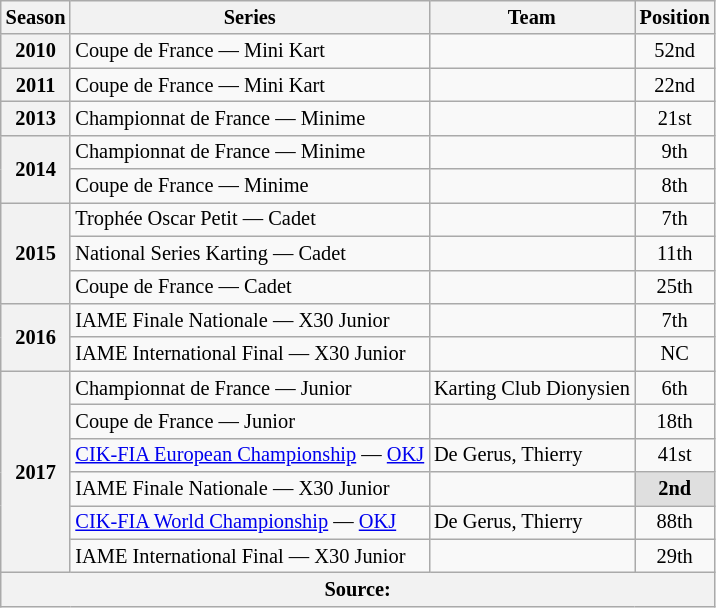<table class="wikitable" style="font-size: 85%; text-align:center">
<tr>
<th>Season</th>
<th>Series</th>
<th>Team</th>
<th>Position</th>
</tr>
<tr>
<th>2010</th>
<td align="left">Coupe de France — Mini Kart</td>
<td align="left"></td>
<td>52nd</td>
</tr>
<tr>
<th>2011</th>
<td align="left">Coupe de France — Mini Kart</td>
<td align="left"></td>
<td>22nd</td>
</tr>
<tr>
<th>2013</th>
<td align="left">Championnat de France — Minime</td>
<td align="left"></td>
<td>21st</td>
</tr>
<tr>
<th rowspan="2">2014</th>
<td align="left">Championnat de France — Minime</td>
<td align="left"></td>
<td>9th</td>
</tr>
<tr>
<td align="left">Coupe de France — Minime</td>
<td align="left"></td>
<td>8th</td>
</tr>
<tr>
<th rowspan="3">2015</th>
<td align="left">Trophée Oscar Petit — Cadet</td>
<td align="left"></td>
<td>7th</td>
</tr>
<tr>
<td align="left">National Series Karting — Cadet</td>
<td align="left"></td>
<td>11th</td>
</tr>
<tr>
<td align="left">Coupe de France — Cadet</td>
<td align="left"></td>
<td>25th</td>
</tr>
<tr>
<th rowspan="2">2016</th>
<td align="left">IAME Finale Nationale — X30 Junior</td>
<td align="left"></td>
<td>7th</td>
</tr>
<tr>
<td align="left">IAME International Final — X30 Junior</td>
<td align="left"></td>
<td>NC</td>
</tr>
<tr>
<th rowspan="6">2017</th>
<td align="left">Championnat de France — Junior</td>
<td align="left">Karting Club Dionysien</td>
<td>6th</td>
</tr>
<tr>
<td align="left">Coupe de France — Junior</td>
<td align="left"></td>
<td>18th</td>
</tr>
<tr>
<td align="left"><a href='#'>CIK-FIA European Championship</a> — <a href='#'>OKJ</a></td>
<td align="left">De Gerus, Thierry</td>
<td>41st</td>
</tr>
<tr>
<td align="left">IAME Finale Nationale — X30 Junior</td>
<td align="left"></td>
<td style="background:#DFDFDF;"><strong>2nd</strong></td>
</tr>
<tr>
<td align="left"><a href='#'>CIK-FIA World Championship</a> — <a href='#'>OKJ</a></td>
<td align="left">De Gerus, Thierry</td>
<td>88th</td>
</tr>
<tr>
<td align="left">IAME International Final — X30 Junior</td>
<td align="left"></td>
<td>29th</td>
</tr>
<tr>
<th colspan="4">Source:</th>
</tr>
</table>
